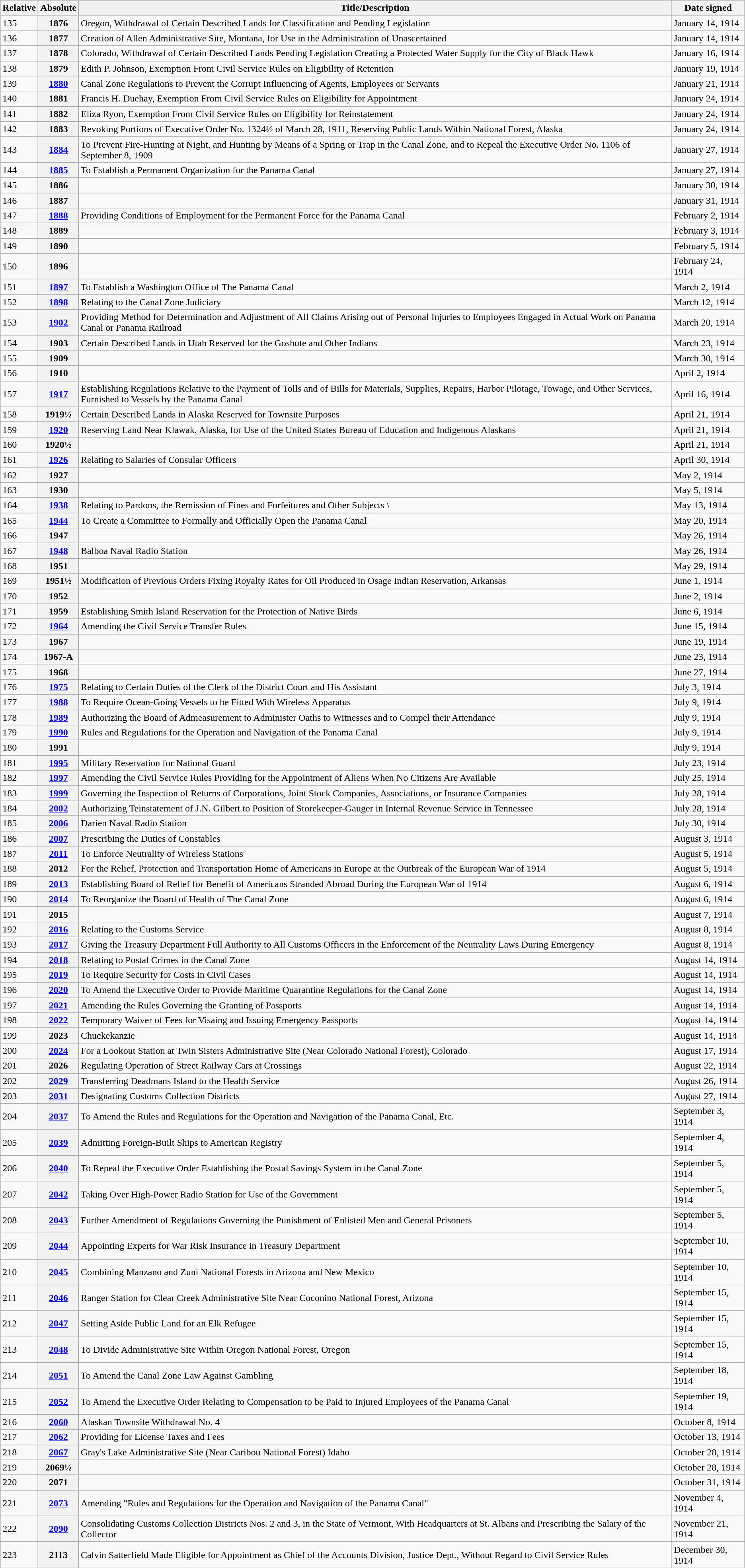<table class="wikitable">
<tr>
<th>Relative </th>
<th>Absolute </th>
<th>Title/Description</th>
<th>Date signed</th>
</tr>
<tr>
<td>135</td>
<th>1876</th>
<td>Oregon, Withdrawal of Certain Described Lands for Classification and Pending Legislation</td>
<td>January 14, 1914</td>
</tr>
<tr>
<td>136</td>
<th>1877</th>
<td>Creation of Allen Administrative Site, Montana, for Use in the Administration of Unascertained</td>
<td>January 14, 1914</td>
</tr>
<tr>
<td>137</td>
<th>1878</th>
<td>Colorado, Withdrawal of Certain Described Lands Pending Legislation Creating a Protected Water Supply for the City of Black Hawk</td>
<td>January 16, 1914</td>
</tr>
<tr>
<td>138</td>
<th>1879</th>
<td>Edith P. Johnson, Exemption From Civil Service Rules on Eligibility of Retention</td>
<td>January 19, 1914</td>
</tr>
<tr>
<td>139</td>
<th><a href='#'>1880</a></th>
<td>Canal Zone Regulations to Prevent the Corrupt Influencing of Agents, Employees or Servants</td>
<td>January 21, 1914</td>
</tr>
<tr>
<td>140</td>
<th>1881</th>
<td>Francis H. Duehay, Exemption From Civil Service Rules on Eligibility for Appointment</td>
<td>January 24, 1914</td>
</tr>
<tr>
<td>141</td>
<th>1882</th>
<td>Eliza Ryon, Exemption From Civil Service Rules on Eligibility for Reinstatement</td>
<td>January 24, 1914</td>
</tr>
<tr>
<td>142</td>
<th>1883</th>
<td>Revoking Portions of Executive Order No. 1324½ of March 28, 1911, Reserving Public Lands Within National Forest, Alaska</td>
<td>January 24, 1914</td>
</tr>
<tr>
<td>143</td>
<th><a href='#'>1884</a></th>
<td>To Prevent Fire-Hunting at Night, and Hunting by Means of a Spring or Trap in the Canal Zone, and to Repeal the Executive Order No. 1106 of September 8, 1909</td>
<td>January 27, 1914</td>
</tr>
<tr>
<td>144</td>
<th><a href='#'>1885</a></th>
<td>To Establish a Permanent Organization for the Panama Canal</td>
<td>January 27, 1914</td>
</tr>
<tr>
<td>145</td>
<th>1886</th>
<td></td>
<td>January 30, 1914</td>
</tr>
<tr>
<td>146</td>
<th>1887</th>
<td></td>
<td>January 31, 1914</td>
</tr>
<tr>
<td>147</td>
<th><a href='#'>1888</a></th>
<td>Providing Conditions of Employment for the Permanent Force for the Panama Canal</td>
<td>February 2, 1914</td>
</tr>
<tr>
<td>148</td>
<th>1889</th>
<td></td>
<td>February 3, 1914</td>
</tr>
<tr>
<td>149</td>
<th>1890</th>
<td></td>
<td>February 5, 1914</td>
</tr>
<tr>
<td>150</td>
<th>1896</th>
<td></td>
<td>February 24, 1914</td>
</tr>
<tr>
<td>151</td>
<th><a href='#'>1897</a></th>
<td>To Establish a Washington Office of The Panama Canal</td>
<td>March 2, 1914</td>
</tr>
<tr>
<td>152</td>
<th><a href='#'>1898</a></th>
<td>Relating to the Canal Zone Judiciary</td>
<td>March 12, 1914</td>
</tr>
<tr>
<td>153</td>
<th><a href='#'>1902</a></th>
<td>Providing Method for Determination and Adjustment of All Claims Arising out of Personal Injuries to Employees Engaged in Actual Work on Panama Canal or Panama Railroad</td>
<td>March 20, 1914</td>
</tr>
<tr>
<td>154</td>
<th>1903</th>
<td>Certain Described Lands in Utah Reserved for the Goshute and Other Indians</td>
<td>March 23, 1914</td>
</tr>
<tr>
<td>155</td>
<th>1909</th>
<td></td>
<td>March 30, 1914</td>
</tr>
<tr>
<td>156</td>
<th>1910</th>
<td></td>
<td>April 2, 1914</td>
</tr>
<tr>
<td>157</td>
<th><a href='#'>1917</a></th>
<td>Establishing Regulations Relative to the Payment of Tolls and of Bills for Materials, Supplies, Repairs, Harbor Pilotage, Towage, and Other Services, Furnished to Vessels by the Panama Canal</td>
<td>April 16, 1914</td>
</tr>
<tr>
<td>158</td>
<th>1919½</th>
<td>Certain Described Lands in Alaska Reserved for Townsite Purposes</td>
<td>April 21, 1914</td>
</tr>
<tr>
<td>159</td>
<th><a href='#'>1920</a></th>
<td>Reserving Land Near Klawak, Alaska, for Use of the United States Bureau of Education and Indigenous Alaskans</td>
<td>April 21, 1914</td>
</tr>
<tr>
<td>160</td>
<th>1920½</th>
<td></td>
<td>April 21, 1914</td>
</tr>
<tr>
<td>161</td>
<th><a href='#'>1926</a></th>
<td>Relating to Salaries of Consular Officers</td>
<td>April 30, 1914</td>
</tr>
<tr>
<td>162</td>
<th>1927</th>
<td></td>
<td>May 2, 1914</td>
</tr>
<tr>
<td>163</td>
<th>1930</th>
<td></td>
<td>May 5, 1914</td>
</tr>
<tr>
<td>164</td>
<th><a href='#'>1938</a></th>
<td>Relating to Pardons, the Remission of Fines and Forfeitures and Other Subjects \</td>
<td>May 13, 1914</td>
</tr>
<tr>
<td>165</td>
<th><a href='#'>1944</a></th>
<td>To Create a Committee to Formally and Officially Open the Panama Canal</td>
<td>May 20, 1914</td>
</tr>
<tr>
<td>166</td>
<th>1947</th>
<td></td>
<td>May 26, 1914</td>
</tr>
<tr>
<td>167</td>
<th><a href='#'>1948</a></th>
<td>Balboa Naval Radio Station</td>
<td>May 26, 1914</td>
</tr>
<tr>
<td>168</td>
<th>1951</th>
<td></td>
<td>May 29, 1914</td>
</tr>
<tr>
<td>169</td>
<th>1951½</th>
<td>Modification of Previous Orders Fixing Royalty Rates for Oil Produced in Osage Indian Reservation, Arkansas</td>
<td>June 1, 1914</td>
</tr>
<tr>
<td>170</td>
<th>1952</th>
<td></td>
<td>June 2, 1914</td>
</tr>
<tr>
<td>171</td>
<th>1959</th>
<td>Establishing Smith Island Reservation for the Protection of Native Birds</td>
<td>June 6, 1914</td>
</tr>
<tr>
<td>172</td>
<th><a href='#'>1964</a></th>
<td>Amending the Civil Service Transfer Rules</td>
<td>June 15, 1914</td>
</tr>
<tr>
<td>173</td>
<th>1967</th>
<td></td>
<td>June 19, 1914</td>
</tr>
<tr>
<td>174</td>
<th>1967-A</th>
<td></td>
<td>June 23, 1914</td>
</tr>
<tr>
<td>175</td>
<th>1968</th>
<td></td>
<td>June 27, 1914</td>
</tr>
<tr>
<td>176</td>
<th><a href='#'>1975</a></th>
<td>Relating to Certain Duties of the Clerk of the District Court and His Assistant</td>
<td>July 3, 1914</td>
</tr>
<tr>
<td>177</td>
<th><a href='#'>1988</a></th>
<td>To Require Ocean-Going Vessels to be Fitted With Wireless Apparatus</td>
<td>July 9, 1914</td>
</tr>
<tr>
<td>178</td>
<th><a href='#'>1989</a></th>
<td>Authorizing the Board of Admeasurement to Administer Oaths to Witnesses and to Compel their Attendance</td>
<td>July 9, 1914</td>
</tr>
<tr>
<td>179</td>
<th><a href='#'>1990</a></th>
<td>Rules and Regulations for the Operation and Navigation of the Panama Canal</td>
<td>July 9, 1914</td>
</tr>
<tr>
<td>180</td>
<th>1991</th>
<td></td>
<td>July 9, 1914</td>
</tr>
<tr>
<td>181</td>
<th><a href='#'>1995</a></th>
<td>Military Reservation for National Guard</td>
<td>July 23, 1914</td>
</tr>
<tr>
<td>182</td>
<th><a href='#'>1997</a></th>
<td>Amending the Civil Service Rules Providing for the Appointment of Aliens When No Citizens Are Available</td>
<td>July 25, 1914</td>
</tr>
<tr>
<td>183</td>
<th><a href='#'>1999</a></th>
<td>Governing the Inspection of Returns of Corporations, Joint Stock Companies, Associations, or Insurance Companies</td>
<td>July 28, 1914</td>
</tr>
<tr>
<td>184</td>
<th><a href='#'>2002</a></th>
<td>Authorizing Teinstatement of J.N. Gilbert to Position of Storekeeper-Gauger in Internal Revenue Service in Tennessee</td>
<td>July 28, 1914</td>
</tr>
<tr>
<td>185</td>
<th><a href='#'>2006</a></th>
<td>Darien Naval Radio Station</td>
<td>July 30, 1914</td>
</tr>
<tr>
<td>186</td>
<th><a href='#'>2007</a></th>
<td>Prescribing the Duties of Constables</td>
<td>August 3, 1914</td>
</tr>
<tr>
<td>187</td>
<th><a href='#'>2011</a></th>
<td>To Enforce Neutrality of Wireless Stations</td>
<td>August 5, 1914</td>
</tr>
<tr>
<td>188</td>
<th>2012</th>
<td>For the Relief, Protection and Transportation Home of Americans in Europe at the Outbreak of the European War of 1914</td>
<td>August 5, 1914</td>
</tr>
<tr>
<td>189</td>
<th><a href='#'>2013</a></th>
<td>Establishing Board of Relief for Benefit of Americans Stranded Abroad During the European War of 1914</td>
<td>August 6, 1914</td>
</tr>
<tr>
<td>190</td>
<th><a href='#'>2014</a></th>
<td>To Reorganize the Board of Health of The Canal Zone</td>
<td>August 6, 1914</td>
</tr>
<tr>
<td>191</td>
<th>2015</th>
<td></td>
<td>August 7, 1914</td>
</tr>
<tr>
<td>192</td>
<th><a href='#'>2016</a></th>
<td>Relating to the Customs Service</td>
<td>August 8, 1914</td>
</tr>
<tr>
<td>193</td>
<th><a href='#'>2017</a></th>
<td>Giving the Treasury Department Full Authority to All Customs Officers in the Enforcement of the Neutrality Laws During Emergency</td>
<td>August 8, 1914</td>
</tr>
<tr>
<td>194</td>
<th><a href='#'>2018</a></th>
<td>Relating to Postal Crimes in the Canal Zone</td>
<td>August 14, 1914</td>
</tr>
<tr>
<td>195</td>
<th><a href='#'>2019</a></th>
<td>To Require Security for Costs in Civil Cases</td>
<td>August 14, 1914</td>
</tr>
<tr>
<td>196</td>
<th><a href='#'>2020</a></th>
<td>To Amend the Executive Order to Provide Maritime Quarantine Regulations for the Canal Zone</td>
<td>August 14, 1914</td>
</tr>
<tr>
<td>197</td>
<th><a href='#'>2021</a></th>
<td>Amending the Rules Governing the Granting of Passports</td>
<td>August 14, 1914</td>
</tr>
<tr>
<td>198</td>
<th><a href='#'>2022</a></th>
<td>Temporary Waiver of Fees for Visaing and Issuing Emergency Passports</td>
<td>August 14, 1914</td>
</tr>
<tr>
<td>199</td>
<th>2023</th>
<td>Chuckekanzie</td>
<td>August 14, 1914</td>
</tr>
<tr>
<td>200</td>
<th><a href='#'>2024</a></th>
<td>For a Lookout Station at Twin Sisters Administrative Site (Near Colorado National Forest), Colorado</td>
<td>August 17, 1914</td>
</tr>
<tr>
<td>201</td>
<th>2026</th>
<td>Regulating Operation of Street Railway Cars at Crossings</td>
<td>August 22, 1914</td>
</tr>
<tr>
<td>202</td>
<th><a href='#'>2029</a></th>
<td>Transferring Deadmans Island to the Health Service</td>
<td>August 26, 1914</td>
</tr>
<tr>
<td>203</td>
<th><a href='#'>2031</a></th>
<td>Designating Customs Collection Districts</td>
<td>August 27, 1914</td>
</tr>
<tr>
<td>204</td>
<th><a href='#'>2037</a></th>
<td>To Amend the Rules and Regulations for the Operation and Navigation of the Panama Canal, Etc.</td>
<td>September 3, 1914</td>
</tr>
<tr>
<td>205</td>
<th><a href='#'>2039</a></th>
<td>Admitting Foreign-Built Ships to American Registry</td>
<td>September 4, 1914</td>
</tr>
<tr>
<td>206</td>
<th><a href='#'>2040</a></th>
<td>To Repeal the Executive Order Establishing the Postal Savings System in the Canal Zone</td>
<td>September 5, 1914</td>
</tr>
<tr>
<td>207</td>
<th><a href='#'>2042</a></th>
<td>Taking Over High-Power Radio Station for Use of the Government</td>
<td>September 5, 1914</td>
</tr>
<tr>
<td>208</td>
<th><a href='#'>2043</a></th>
<td>Further Amendment of Regulations Governing the Punishment of Enlisted Men and General Prisoners</td>
<td>September 5, 1914</td>
</tr>
<tr>
<td>209</td>
<th><a href='#'>2044</a></th>
<td>Appointing Experts for War Risk Insurance in Treasury Department</td>
<td>September 10, 1914</td>
</tr>
<tr>
<td>210</td>
<th><a href='#'>2045</a></th>
<td>Combining Manzano and Zuni National Forests in Arizona and New Mexico</td>
<td>September 10, 1914</td>
</tr>
<tr>
<td>211</td>
<th><a href='#'>2046</a></th>
<td>Ranger Station for Clear Creek Administrative Site Near Coconino National Forest, Arizona</td>
<td>September 15, 1914</td>
</tr>
<tr>
<td>212</td>
<th><a href='#'>2047</a></th>
<td>Setting Aside Public Land for an Elk Refugee</td>
<td>September 15, 1914</td>
</tr>
<tr>
<td>213</td>
<th><a href='#'>2048</a></th>
<td>To Divide Administrative Site Within Oregon National Forest, Oregon</td>
<td>September 15, 1914</td>
</tr>
<tr>
<td>214</td>
<th><a href='#'>2051</a></th>
<td>To Amend the Canal Zone Law Against Gambling</td>
<td>September 18, 1914</td>
</tr>
<tr>
<td>215</td>
<th><a href='#'>2052</a></th>
<td>To Amend the Executive Order Relating to Compensation to be Paid to Injured Employees of the Panama Canal</td>
<td>September 19, 1914</td>
</tr>
<tr>
<td>216</td>
<th><a href='#'>2060</a></th>
<td>Alaskan Townsite Withdrawal No. 4</td>
<td>October 8, 1914</td>
</tr>
<tr>
<td>217</td>
<th><a href='#'>2062</a></th>
<td>Providing for License Taxes and Fees</td>
<td>October 13, 1914</td>
</tr>
<tr>
<td>218</td>
<th><a href='#'>2067</a></th>
<td>Gray's Lake Administrative Site (Near Caribou National Forest) Idaho</td>
<td>October 28, 1914</td>
</tr>
<tr>
<td>219</td>
<th>2069½</th>
<td></td>
<td>October 28, 1914</td>
</tr>
<tr>
<td>220</td>
<th>2071</th>
<td></td>
<td>October 31, 1914</td>
</tr>
<tr>
<td>221</td>
<th><a href='#'>2073</a></th>
<td>Amending "Rules and Regulations for the Operation and Navigation of the Panama Canal"</td>
<td>November 4, 1914</td>
</tr>
<tr>
<td>222</td>
<th><a href='#'>2090</a></th>
<td>Consolidating Customs Collection Districts Nos. 2 and 3, in the State of Vermont, With Headquarters at St. Albans and Prescribing the Salary of the Collector</td>
<td>November 21, 1914</td>
</tr>
<tr>
<td>223</td>
<th>2113</th>
<td>Calvin Satterfield Made Eligible for Appointment as Chief of the Accounts Division, Justice Dept., Without Regard to Civil Service Rules</td>
<td>December 30, 1914</td>
</tr>
</table>
